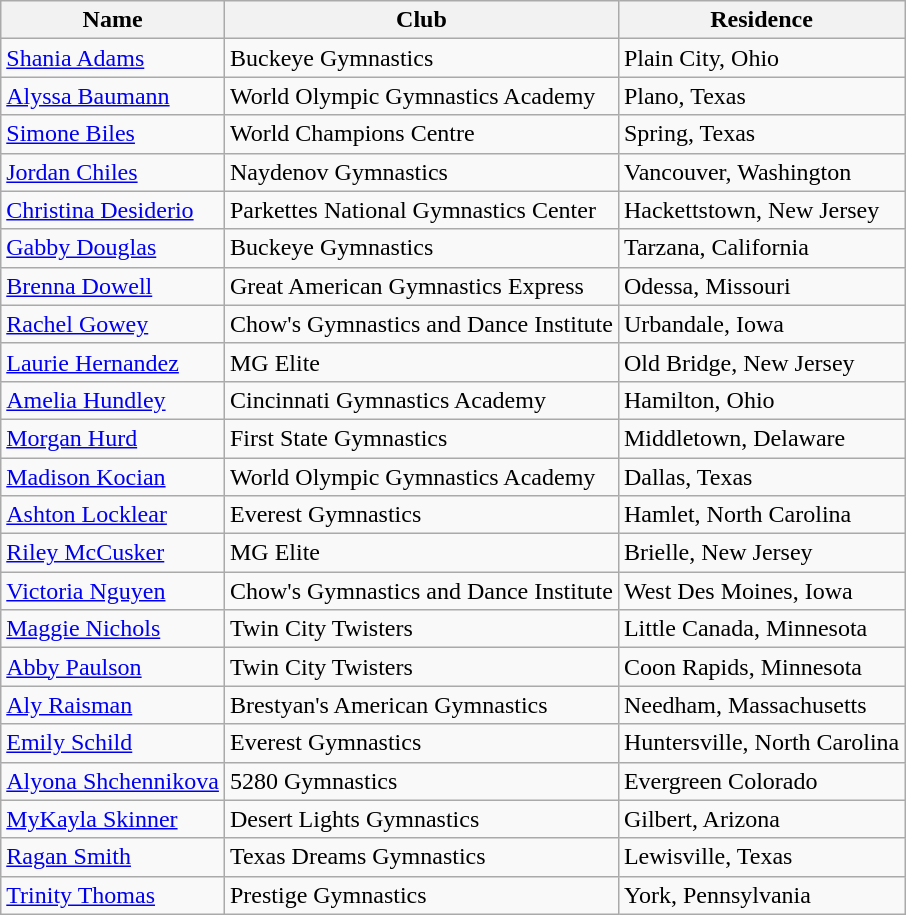<table class="wikitable">
<tr>
<th>Name</th>
<th>Club</th>
<th>Residence</th>
</tr>
<tr>
<td><a href='#'>Shania Adams</a></td>
<td>Buckeye Gymnastics</td>
<td>Plain City, Ohio</td>
</tr>
<tr>
<td><a href='#'>Alyssa Baumann</a></td>
<td>World Olympic Gymnastics Academy</td>
<td>Plano, Texas</td>
</tr>
<tr>
<td><a href='#'>Simone Biles</a></td>
<td>World Champions Centre</td>
<td>Spring, Texas</td>
</tr>
<tr>
<td><a href='#'>Jordan Chiles</a></td>
<td>Naydenov Gymnastics</td>
<td>Vancouver, Washington</td>
</tr>
<tr>
<td><a href='#'>Christina Desiderio</a></td>
<td>Parkettes National Gymnastics Center</td>
<td>Hackettstown, New Jersey</td>
</tr>
<tr>
<td><a href='#'>Gabby Douglas</a></td>
<td>Buckeye Gymnastics</td>
<td>Tarzana, California</td>
</tr>
<tr>
<td><a href='#'>Brenna Dowell</a></td>
<td>Great American Gymnastics Express</td>
<td>Odessa, Missouri</td>
</tr>
<tr>
<td><a href='#'>Rachel Gowey</a></td>
<td>Chow's Gymnastics and Dance Institute</td>
<td>Urbandale, Iowa</td>
</tr>
<tr>
<td><a href='#'>Laurie Hernandez</a></td>
<td>MG Elite</td>
<td>Old Bridge, New Jersey</td>
</tr>
<tr>
<td><a href='#'>Amelia Hundley</a></td>
<td>Cincinnati Gymnastics Academy</td>
<td>Hamilton, Ohio</td>
</tr>
<tr>
<td><a href='#'>Morgan Hurd</a></td>
<td>First State Gymnastics</td>
<td>Middletown, Delaware</td>
</tr>
<tr>
<td><a href='#'>Madison Kocian</a></td>
<td>World Olympic Gymnastics Academy</td>
<td>Dallas, Texas</td>
</tr>
<tr>
<td><a href='#'>Ashton Locklear</a></td>
<td>Everest Gymnastics</td>
<td>Hamlet, North Carolina</td>
</tr>
<tr>
<td><a href='#'>Riley McCusker</a></td>
<td>MG Elite</td>
<td>Brielle, New Jersey</td>
</tr>
<tr>
<td><a href='#'>Victoria Nguyen</a></td>
<td>Chow's Gymnastics and Dance Institute</td>
<td>West Des Moines, Iowa</td>
</tr>
<tr>
<td><a href='#'>Maggie Nichols</a></td>
<td>Twin City Twisters</td>
<td>Little Canada, Minnesota</td>
</tr>
<tr>
<td><a href='#'>Abby Paulson</a></td>
<td>Twin City Twisters</td>
<td>Coon Rapids, Minnesota</td>
</tr>
<tr>
<td><a href='#'>Aly Raisman</a></td>
<td>Brestyan's American Gymnastics</td>
<td>Needham, Massachusetts</td>
</tr>
<tr>
<td><a href='#'>Emily Schild</a></td>
<td>Everest Gymnastics</td>
<td>Huntersville, North Carolina</td>
</tr>
<tr>
<td><a href='#'>Alyona Shchennikova</a></td>
<td>5280 Gymnastics</td>
<td>Evergreen Colorado</td>
</tr>
<tr>
<td><a href='#'>MyKayla Skinner</a></td>
<td>Desert Lights Gymnastics</td>
<td>Gilbert, Arizona</td>
</tr>
<tr>
<td><a href='#'>Ragan Smith</a></td>
<td>Texas Dreams Gymnastics</td>
<td>Lewisville, Texas</td>
</tr>
<tr>
<td><a href='#'>Trinity Thomas</a></td>
<td>Prestige Gymnastics</td>
<td>York, Pennsylvania</td>
</tr>
</table>
